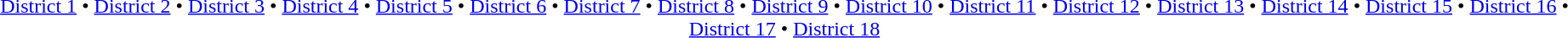<table id=toc class=toc summary=Contents>
<tr>
<td align=center><br><a href='#'>District 1</a> • <a href='#'>District 2</a> • <a href='#'>District 3</a> • <a href='#'>District 4</a> • <a href='#'>District 5</a> • <a href='#'>District 6</a> • <a href='#'>District 7</a> • <a href='#'>District 8</a> • <a href='#'>District 9</a> • <a href='#'>District 10</a> • <a href='#'>District 11</a> •
<a href='#'>District 12</a> • <a href='#'>District 13</a> • <a href='#'>District 14</a> •
<a href='#'>District 15</a> • <a href='#'>District 16</a> • <a href='#'>District 17</a> •
<a href='#'>District 18</a></td>
</tr>
</table>
